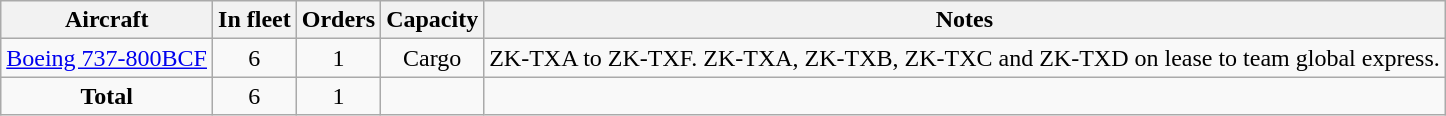<table class="wikitable" style="margin:0.5em auto">
<tr>
<th>Aircraft</th>
<th>In fleet</th>
<th>Orders</th>
<th>Capacity</th>
<th>Notes</th>
</tr>
<tr>
<td align=center><a href='#'>Boeing 737-800BCF</a></td>
<td align=center>6</td>
<td align=center>1</td>
<td align=center>Cargo</td>
<td align=center>ZK-TXA to ZK-TXF. ZK-TXA, ZK-TXB, ZK-TXC and ZK-TXD on lease to team global express.</td>
</tr>
<tr>
<td align=center><strong>Total</strong></td>
<td align=center>6</td>
<td align=center>1</td>
<td></td>
<td></td>
</tr>
</table>
